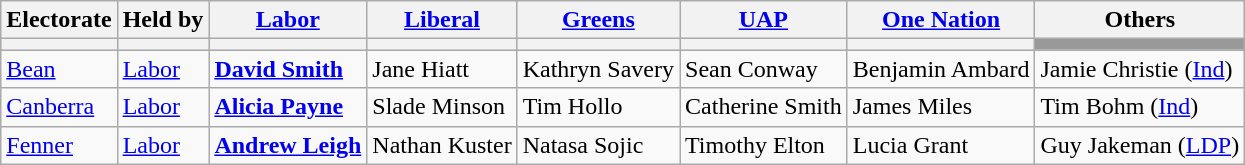<table class=wikitable>
<tr>
<th>Electorate</th>
<th>Held by</th>
<th><a href='#'>Labor</a></th>
<th><a href='#'>Liberal</a></th>
<th><a href='#'>Greens</a></th>
<th><a href='#'>UAP</a></th>
<th><a href='#'>One Nation</a></th>
<th>Others</th>
</tr>
<tr style=background:#ccc>
<th></th>
<th></th>
<th></th>
<th></th>
<th></th>
<th></th>
<th></th>
<th style=background:#999></th>
</tr>
<tr>
<td><a href='#'>Bean</a></td>
<td><a href='#'>Labor</a></td>
<td><strong><a href='#'>David Smith</a></strong></td>
<td>Jane Hiatt</td>
<td>Kathryn Savery</td>
<td>Sean Conway</td>
<td>Benjamin Ambard</td>
<td>Jamie Christie (<a href='#'>Ind</a>)</td>
</tr>
<tr>
<td><a href='#'>Canberra</a></td>
<td><a href='#'>Labor</a></td>
<td><strong><a href='#'>Alicia Payne</a></strong></td>
<td>Slade Minson</td>
<td>Tim Hollo</td>
<td>Catherine Smith</td>
<td>James Miles</td>
<td>Tim Bohm (<a href='#'>Ind</a>)</td>
</tr>
<tr>
<td><a href='#'>Fenner</a></td>
<td><a href='#'>Labor</a></td>
<td><strong><a href='#'>Andrew Leigh</a></strong></td>
<td>Nathan Kuster</td>
<td>Natasa Sojic</td>
<td>Timothy Elton</td>
<td>Lucia Grant</td>
<td>Guy Jakeman (<a href='#'>LDP</a>)</td>
</tr>
</table>
